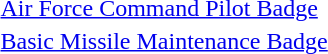<table>
<tr>
<td align=center></td>
<td><a href='#'>Air Force Command Pilot Badge</a></td>
</tr>
<tr>
<td align=center></td>
<td><a href='#'>Basic Missile Maintenance Badge</a></td>
</tr>
</table>
